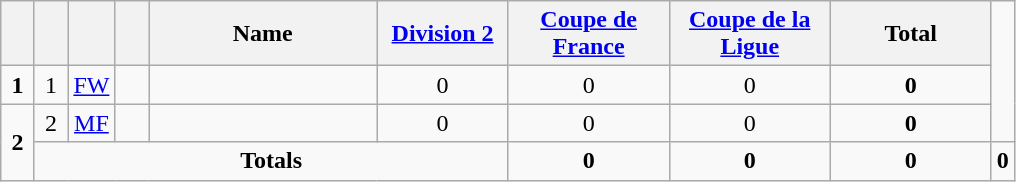<table class="wikitable" style="text-align:center">
<tr>
<th width=15></th>
<th width=15></th>
<th width=15></th>
<th width=15></th>
<th width=145>Name</th>
<th width=80><a href='#'>Division 2</a></th>
<th width=100><a href='#'>Coupe de France</a></th>
<th width=100><a href='#'>Coupe de la Ligue</a></th>
<th width=100>Total</th>
</tr>
<tr>
<td><strong>1</strong></td>
<td>1</td>
<td><a href='#'>FW</a></td>
<td></td>
<td align=left><a href='#'></a></td>
<td>0</td>
<td>0</td>
<td>0</td>
<td><strong>0</strong></td>
</tr>
<tr>
<td rowspan=2><strong>2</strong></td>
<td>2</td>
<td><a href='#'>MF</a></td>
<td></td>
<td align=left><a href='#'></a></td>
<td>0</td>
<td>0</td>
<td>0</td>
<td><strong>0</strong></td>
</tr>
<tr>
<td colspan=5><strong>Totals</strong></td>
<td><strong>0</strong></td>
<td><strong>0</strong></td>
<td><strong>0</strong></td>
<td><strong>0</strong></td>
</tr>
</table>
